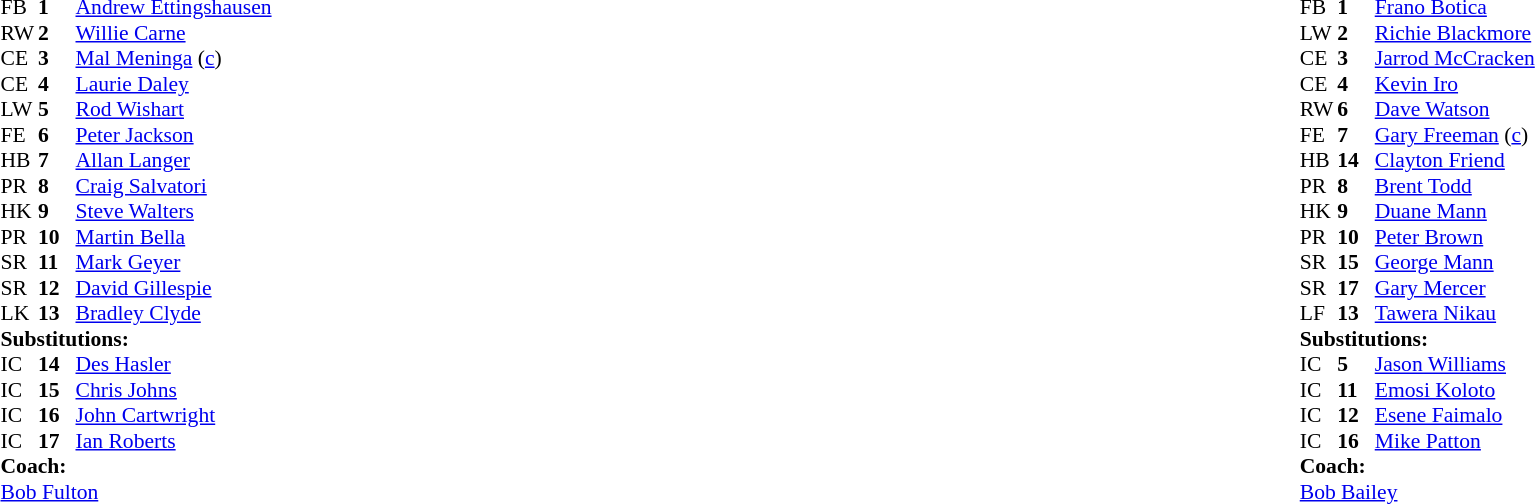<table width="100%">
<tr>
<td valign="top" width="50%"><br><table style="font-size: 90%" cellspacing="0" cellpadding="0">
<tr>
<th width="25"></th>
<th width="25"></th>
</tr>
<tr>
<td>FB</td>
<td><strong>1</strong></td>
<td><a href='#'>Andrew Ettingshausen</a></td>
</tr>
<tr>
<td>RW</td>
<td><strong>2</strong></td>
<td><a href='#'>Willie Carne</a></td>
</tr>
<tr>
<td>CE</td>
<td><strong>3</strong></td>
<td><a href='#'>Mal Meninga</a> (<a href='#'>c</a>)</td>
</tr>
<tr>
<td>CE</td>
<td><strong>4</strong></td>
<td><a href='#'>Laurie Daley</a></td>
</tr>
<tr>
<td>LW</td>
<td><strong>5</strong></td>
<td><a href='#'>Rod Wishart</a></td>
</tr>
<tr>
<td>FE</td>
<td><strong>6</strong></td>
<td><a href='#'>Peter Jackson</a></td>
</tr>
<tr>
<td>HB</td>
<td><strong>7</strong></td>
<td><a href='#'>Allan Langer</a></td>
</tr>
<tr>
<td>PR</td>
<td><strong>8</strong></td>
<td><a href='#'>Craig Salvatori</a></td>
</tr>
<tr>
<td>HK</td>
<td><strong>9</strong></td>
<td><a href='#'>Steve Walters</a></td>
</tr>
<tr>
<td>PR</td>
<td><strong>10</strong></td>
<td><a href='#'>Martin Bella</a></td>
</tr>
<tr>
<td>SR</td>
<td><strong>11</strong></td>
<td><a href='#'>Mark Geyer</a></td>
</tr>
<tr>
<td>SR</td>
<td><strong>12</strong></td>
<td><a href='#'>David Gillespie</a></td>
</tr>
<tr>
<td>LK</td>
<td><strong>13</strong></td>
<td><a href='#'>Bradley Clyde</a></td>
</tr>
<tr>
<td colspan=3><strong>Substitutions:</strong></td>
</tr>
<tr>
<td>IC</td>
<td><strong>14</strong></td>
<td><a href='#'>Des Hasler</a></td>
</tr>
<tr>
<td>IC</td>
<td><strong>15</strong></td>
<td><a href='#'>Chris Johns</a></td>
</tr>
<tr>
<td>IC</td>
<td><strong>16</strong></td>
<td><a href='#'>John Cartwright</a></td>
</tr>
<tr>
<td>IC</td>
<td><strong>17</strong></td>
<td><a href='#'>Ian Roberts</a></td>
</tr>
<tr>
<td colspan=3><strong>Coach:</strong></td>
</tr>
<tr>
<td colspan="4"> <a href='#'>Bob Fulton</a></td>
</tr>
</table>
</td>
<td valign="top" width="50%"><br><table style="font-size: 90%" cellspacing="0" cellpadding="0" align="center">
<tr>
<th width="25"></th>
<th width="25"></th>
</tr>
<tr>
<td>FB</td>
<td><strong>1</strong></td>
<td><a href='#'>Frano Botica</a></td>
</tr>
<tr>
<td>LW</td>
<td><strong>2</strong></td>
<td><a href='#'>Richie Blackmore</a></td>
</tr>
<tr>
<td>CE</td>
<td><strong>3</strong></td>
<td><a href='#'>Jarrod McCracken</a></td>
</tr>
<tr>
<td>CE</td>
<td><strong>4</strong></td>
<td><a href='#'>Kevin Iro</a></td>
</tr>
<tr>
<td>RW</td>
<td><strong>6</strong></td>
<td><a href='#'>Dave Watson</a></td>
</tr>
<tr>
<td>FE</td>
<td><strong>7</strong></td>
<td><a href='#'>Gary Freeman</a> (<a href='#'>c</a>)</td>
</tr>
<tr>
<td>HB</td>
<td><strong>14</strong></td>
<td><a href='#'>Clayton Friend</a></td>
</tr>
<tr>
<td>PR</td>
<td><strong>8</strong></td>
<td><a href='#'>Brent Todd</a></td>
</tr>
<tr>
<td>HK</td>
<td><strong>9</strong></td>
<td><a href='#'>Duane Mann</a></td>
</tr>
<tr>
<td>PR</td>
<td><strong>10</strong></td>
<td><a href='#'>Peter Brown</a></td>
</tr>
<tr>
<td>SR</td>
<td><strong>15</strong></td>
<td><a href='#'>George Mann</a></td>
</tr>
<tr>
<td>SR</td>
<td><strong>17</strong></td>
<td><a href='#'>Gary Mercer</a></td>
</tr>
<tr>
<td>LF</td>
<td><strong>13</strong></td>
<td><a href='#'>Tawera Nikau</a></td>
</tr>
<tr>
<td colspan=3><strong>Substitutions:</strong></td>
</tr>
<tr>
<td>IC</td>
<td><strong>5</strong></td>
<td><a href='#'>Jason Williams</a></td>
</tr>
<tr>
<td>IC</td>
<td><strong>11</strong></td>
<td><a href='#'>Emosi Koloto</a></td>
</tr>
<tr>
<td>IC</td>
<td><strong>12</strong></td>
<td><a href='#'>Esene Faimalo</a></td>
</tr>
<tr>
<td>IC</td>
<td><strong>16</strong></td>
<td><a href='#'>Mike Patton</a></td>
</tr>
<tr>
<td colspan=3><strong>Coach:</strong></td>
</tr>
<tr>
<td colspan="4"> <a href='#'>Bob Bailey</a></td>
</tr>
</table>
</td>
</tr>
</table>
